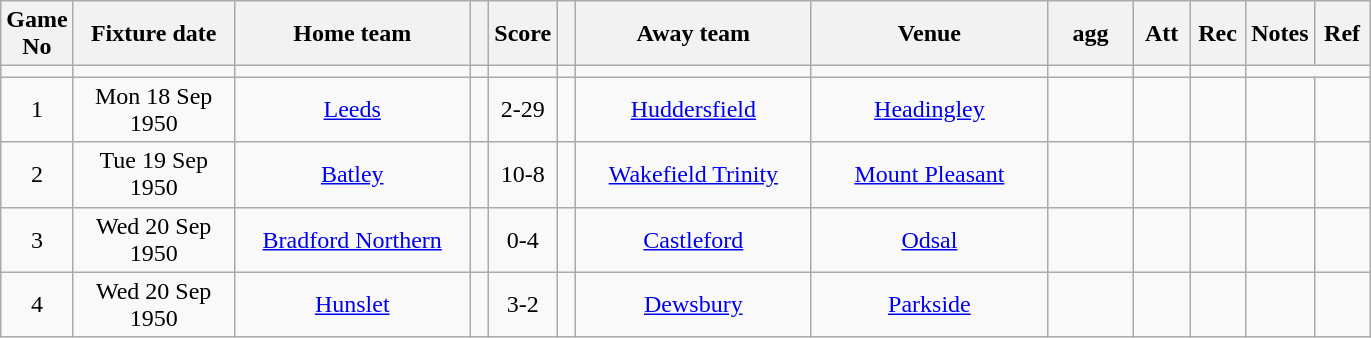<table class="wikitable" style="text-align:center;">
<tr>
<th width=20 abbr="No">Game No</th>
<th width=100 abbr="Date">Fixture date</th>
<th width=150 abbr="Home team">Home team</th>
<th width=5 abbr="space"></th>
<th width=20 abbr="Score">Score</th>
<th width=5 abbr="space"></th>
<th width=150 abbr="Away team">Away team</th>
<th width=150 abbr="Venue">Venue</th>
<th width=50 abbr="agg">agg</th>
<th width=30 abbr="Att">Att</th>
<th width=30 abbr="Rec">Rec</th>
<th width=20 abbr="Notes">Notes</th>
<th width=30 abbr="Ref">Ref</th>
</tr>
<tr>
<td></td>
<td></td>
<td></td>
<td></td>
<td></td>
<td></td>
<td></td>
<td></td>
<td></td>
<td></td>
<td></td>
</tr>
<tr>
<td>1</td>
<td>Mon 18 Sep 1950</td>
<td><a href='#'>Leeds</a></td>
<td></td>
<td>2-29</td>
<td></td>
<td><a href='#'>Huddersfield</a></td>
<td><a href='#'>Headingley</a></td>
<td></td>
<td></td>
<td></td>
<td></td>
<td></td>
</tr>
<tr>
<td>2</td>
<td>Tue 19 Sep 1950</td>
<td><a href='#'>Batley</a></td>
<td></td>
<td>10-8</td>
<td></td>
<td><a href='#'>Wakefield Trinity</a></td>
<td><a href='#'>Mount Pleasant</a></td>
<td></td>
<td></td>
<td></td>
<td></td>
<td></td>
</tr>
<tr>
<td>3</td>
<td>Wed 20 Sep 1950</td>
<td><a href='#'>Bradford Northern</a></td>
<td></td>
<td>0-4</td>
<td></td>
<td><a href='#'>Castleford</a></td>
<td><a href='#'>Odsal</a></td>
<td></td>
<td></td>
<td></td>
<td></td>
<td></td>
</tr>
<tr>
<td>4</td>
<td>Wed 20 Sep 1950</td>
<td><a href='#'>Hunslet</a></td>
<td></td>
<td>3-2</td>
<td></td>
<td><a href='#'>Dewsbury</a></td>
<td><a href='#'>Parkside</a></td>
<td></td>
<td></td>
<td></td>
<td></td>
<td></td>
</tr>
</table>
